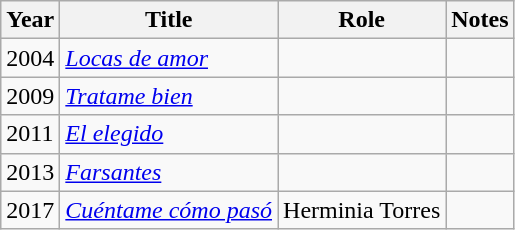<table class="wikitable sortable">
<tr>
<th>Year</th>
<th>Title</th>
<th>Role</th>
<th class="unsortable">Notes</th>
</tr>
<tr>
<td>2004</td>
<td><em><a href='#'>Locas de amor</a></em></td>
<td></td>
<td></td>
</tr>
<tr>
<td>2009</td>
<td><em><a href='#'>Tratame bien</a></em></td>
<td></td>
<td></td>
</tr>
<tr>
<td>2011</td>
<td><em><a href='#'>El elegido</a></em></td>
<td></td>
<td></td>
</tr>
<tr>
<td>2013</td>
<td><em><a href='#'>Farsantes</a></em></td>
<td></td>
<td></td>
</tr>
<tr>
<td>2017</td>
<td><em><a href='#'>Cuéntame cómo pasó</a></em></td>
<td>Herminia Torres</td>
<td></td>
</tr>
</table>
